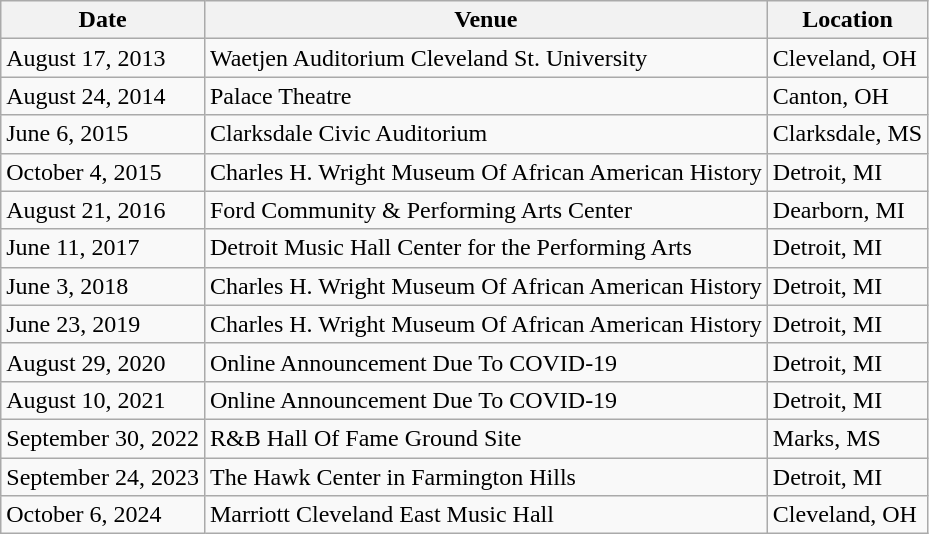<table class="wikitable sortable">
<tr>
<th>Date</th>
<th>Venue</th>
<th>Location</th>
</tr>
<tr>
<td>August 17, 2013</td>
<td>Waetjen Auditorium Cleveland St. University</td>
<td>Cleveland, OH</td>
</tr>
<tr>
<td>August 24, 2014</td>
<td>Palace Theatre</td>
<td>Canton, OH</td>
</tr>
<tr>
<td>June 6, 2015</td>
<td>Clarksdale Civic Auditorium</td>
<td>Clarksdale, MS</td>
</tr>
<tr>
<td>October 4, 2015</td>
<td>Charles H. Wright Museum Of African American History</td>
<td>Detroit, MI</td>
</tr>
<tr>
<td>August 21, 2016</td>
<td>Ford Community & Performing Arts Center</td>
<td>Dearborn, MI</td>
</tr>
<tr>
<td>June 11, 2017</td>
<td>Detroit Music Hall Center for the Performing Arts</td>
<td>Detroit, MI</td>
</tr>
<tr>
<td>June 3, 2018</td>
<td>Charles H. Wright Museum Of African American History</td>
<td>Detroit, MI</td>
</tr>
<tr>
<td>June 23, 2019</td>
<td>Charles H. Wright Museum Of African American History</td>
<td>Detroit, MI</td>
</tr>
<tr>
<td>August 29, 2020</td>
<td>Online Announcement Due To COVID-19</td>
<td>Detroit, MI</td>
</tr>
<tr>
<td>August 10, 2021</td>
<td>Online Announcement Due To COVID-19</td>
<td>Detroit, MI</td>
</tr>
<tr>
<td>September 30, 2022</td>
<td>R&B Hall Of Fame Ground Site</td>
<td>Marks, MS</td>
</tr>
<tr>
<td>September 24, 2023</td>
<td>The Hawk Center in Farmington Hills</td>
<td>Detroit, MI</td>
</tr>
<tr>
<td>October 6, 2024</td>
<td>Marriott Cleveland East Music Hall</td>
<td>Cleveland, OH</td>
</tr>
</table>
